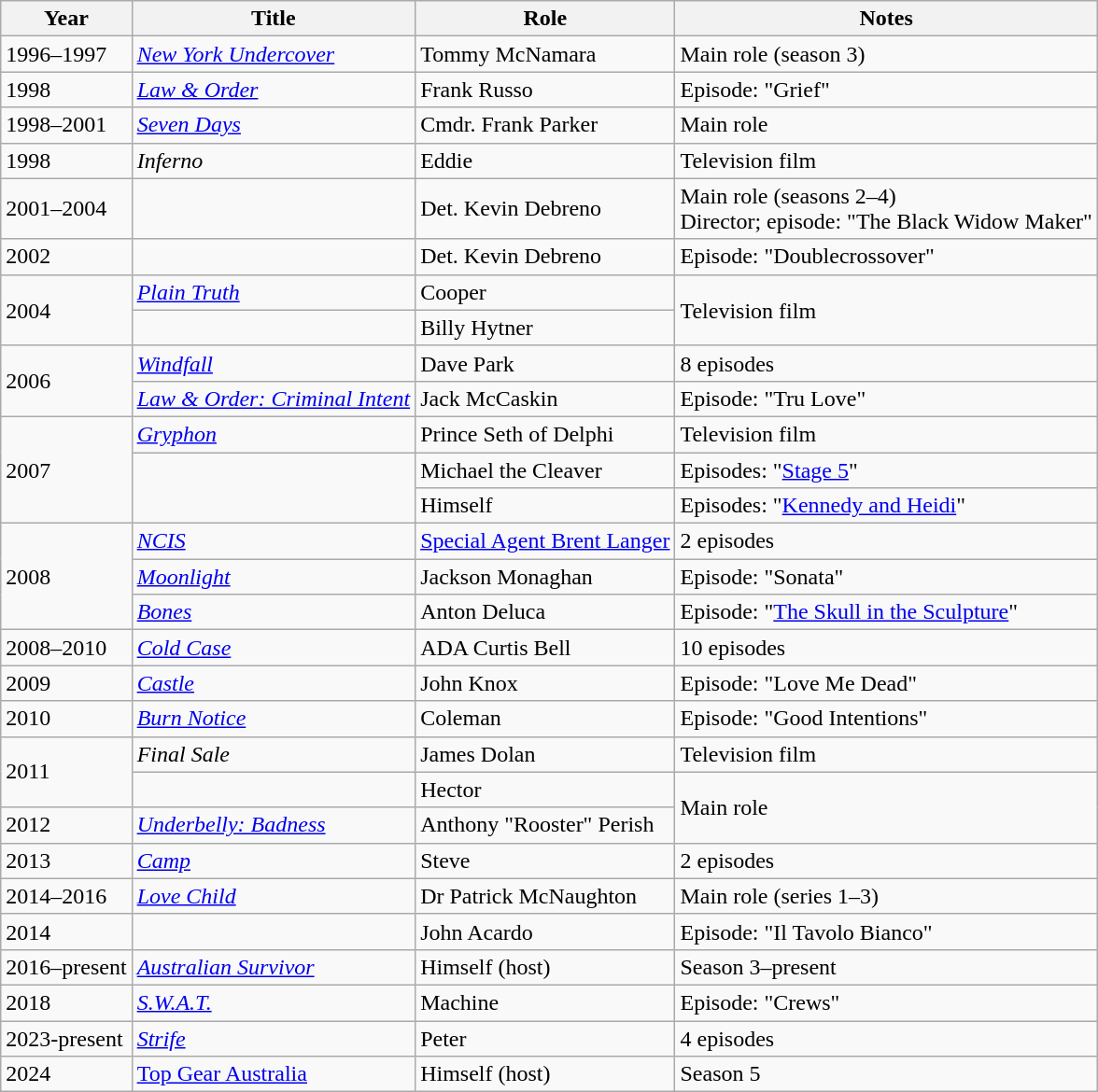<table class="wikitable sortable">
<tr>
<th>Year</th>
<th>Title</th>
<th>Role</th>
<th class="unsortable">Notes</th>
</tr>
<tr>
<td>1996–1997</td>
<td><em><a href='#'>New York Undercover</a></em></td>
<td>Tommy McNamara</td>
<td>Main role (season 3)</td>
</tr>
<tr>
<td>1998</td>
<td><em><a href='#'>Law & Order</a></em></td>
<td>Frank Russo</td>
<td>Episode: "Grief"</td>
</tr>
<tr>
<td>1998–2001</td>
<td><em><a href='#'>Seven Days</a></em></td>
<td>Cmdr. Frank Parker</td>
<td>Main role</td>
</tr>
<tr>
<td>1998</td>
<td><em>Inferno</em></td>
<td>Eddie</td>
<td>Television film</td>
</tr>
<tr>
<td>2001–2004</td>
<td><em></em></td>
<td>Det. Kevin Debreno</td>
<td>Main role (seasons 2–4)<br>Director; episode: "The Black Widow Maker"</td>
</tr>
<tr>
<td>2002</td>
<td><em></em></td>
<td>Det. Kevin Debreno</td>
<td>Episode: "Doublecrossover"</td>
</tr>
<tr>
<td rowspan="2">2004</td>
<td><em><a href='#'>Plain Truth</a></em></td>
<td>Cooper</td>
<td rowspan="2">Television film</td>
</tr>
<tr>
<td><em></em></td>
<td>Billy Hytner</td>
</tr>
<tr>
<td rowspan="2">2006</td>
<td><em><a href='#'>Windfall</a></em></td>
<td>Dave Park</td>
<td>8 episodes</td>
</tr>
<tr>
<td><em><a href='#'>Law & Order: Criminal Intent</a></em></td>
<td>Jack McCaskin</td>
<td>Episode: "Tru Love"</td>
</tr>
<tr>
<td rowspan="3">2007</td>
<td><em><a href='#'>Gryphon</a></em></td>
<td>Prince Seth of Delphi</td>
<td>Television film</td>
</tr>
<tr>
<td rowspan="2"><em></em></td>
<td>Michael the Cleaver</td>
<td>Episodes: "<a href='#'>Stage 5</a>"</td>
</tr>
<tr>
<td>Himself</td>
<td>Episodes: "<a href='#'>Kennedy and Heidi</a>"</td>
</tr>
<tr>
<td rowspan="3">2008</td>
<td><em><a href='#'>NCIS</a></em></td>
<td><a href='#'>Special Agent Brent Langer</a></td>
<td>2 episodes</td>
</tr>
<tr>
<td><em><a href='#'>Moonlight</a></em></td>
<td>Jackson Monaghan</td>
<td>Episode: "Sonata"</td>
</tr>
<tr>
<td><em><a href='#'>Bones</a></em></td>
<td>Anton Deluca</td>
<td>Episode: "<a href='#'>The Skull in the Sculpture</a>"</td>
</tr>
<tr>
<td>2008–2010</td>
<td><em><a href='#'>Cold Case</a></em></td>
<td>ADA Curtis Bell</td>
<td>10 episodes</td>
</tr>
<tr>
<td>2009</td>
<td><em><a href='#'>Castle</a></em></td>
<td>John Knox</td>
<td>Episode: "Love Me Dead"</td>
</tr>
<tr>
<td>2010</td>
<td><em><a href='#'>Burn Notice</a></em></td>
<td>Coleman</td>
<td>Episode: "Good Intentions"</td>
</tr>
<tr>
<td rowspan="2">2011</td>
<td><em>Final Sale</em></td>
<td>James Dolan</td>
<td>Television film</td>
</tr>
<tr>
<td><em></em></td>
<td>Hector</td>
<td rowspan="2">Main role</td>
</tr>
<tr>
<td>2012</td>
<td><em><a href='#'>Underbelly: Badness</a></em></td>
<td>Anthony "Rooster" Perish</td>
</tr>
<tr>
<td>2013</td>
<td><em><a href='#'>Camp</a></em></td>
<td>Steve</td>
<td>2 episodes</td>
</tr>
<tr>
<td>2014–2016</td>
<td><em><a href='#'>Love Child</a></em></td>
<td>Dr Patrick McNaughton</td>
<td>Main role (series 1–3)</td>
</tr>
<tr>
<td>2014</td>
<td><em></em></td>
<td>John Acardo</td>
<td>Episode: "Il Tavolo Bianco"</td>
</tr>
<tr>
<td>2016–present</td>
<td><em><a href='#'>Australian Survivor</a></em></td>
<td>Himself (host)</td>
<td>Season 3–present</td>
</tr>
<tr>
<td>2018</td>
<td><em><a href='#'>S.W.A.T.</a></em></td>
<td>Machine</td>
<td>Episode: "Crews"</td>
</tr>
<tr>
<td>2023-present</td>
<td><em><a href='#'>Strife</a></em></td>
<td>Peter</td>
<td>4 episodes</td>
</tr>
<tr>
<td>2024</td>
<td><a href='#'>Top Gear Australia</a></td>
<td>Himself (host)</td>
<td>Season 5</td>
</tr>
</table>
